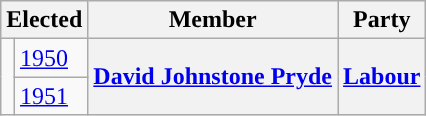<table class="wikitable">
<tr>
<th colspan="2">Elected</th>
<th>Member</th>
<th>Party</th>
</tr>
<tr>
<td rowspan="2" style="color:inherit;background-color: "></td>
<td><a href='#'>1950</a></td>
<th rowspan="2"><a href='#'>David Johnstone Pryde</a></th>
<th rowspan="2"><a href='#'>Labour</a></th>
</tr>
<tr>
<td><a href='#'>1951</a></td>
</tr>
</table>
